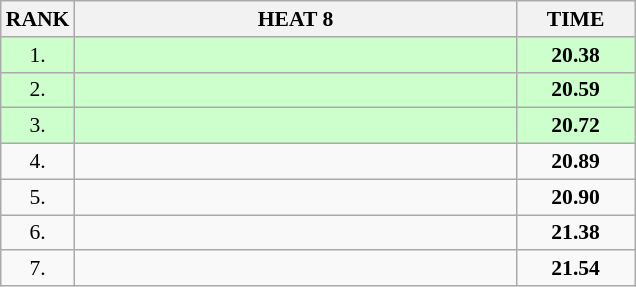<table class="wikitable" style="border-collapse: collapse; font-size: 90%;">
<tr>
<th>RANK</th>
<th style="width: 20em">HEAT 8</th>
<th style="width: 5em">TIME</th>
</tr>
<tr style="background:#ccffcc;">
<td align="center">1.</td>
<td></td>
<td align="center"><strong>20.38</strong></td>
</tr>
<tr style="background:#ccffcc;">
<td align="center">2.</td>
<td></td>
<td align="center"><strong>20.59</strong></td>
</tr>
<tr style="background:#ccffcc;">
<td align="center">3.</td>
<td></td>
<td align="center"><strong>20.72</strong></td>
</tr>
<tr>
<td align="center">4.</td>
<td></td>
<td align="center"><strong>20.89</strong></td>
</tr>
<tr>
<td align="center">5.</td>
<td></td>
<td align="center"><strong>20.90</strong></td>
</tr>
<tr>
<td align="center">6.</td>
<td></td>
<td align="center"><strong>21.38</strong></td>
</tr>
<tr>
<td align="center">7.</td>
<td></td>
<td align="center"><strong>21.54</strong></td>
</tr>
</table>
